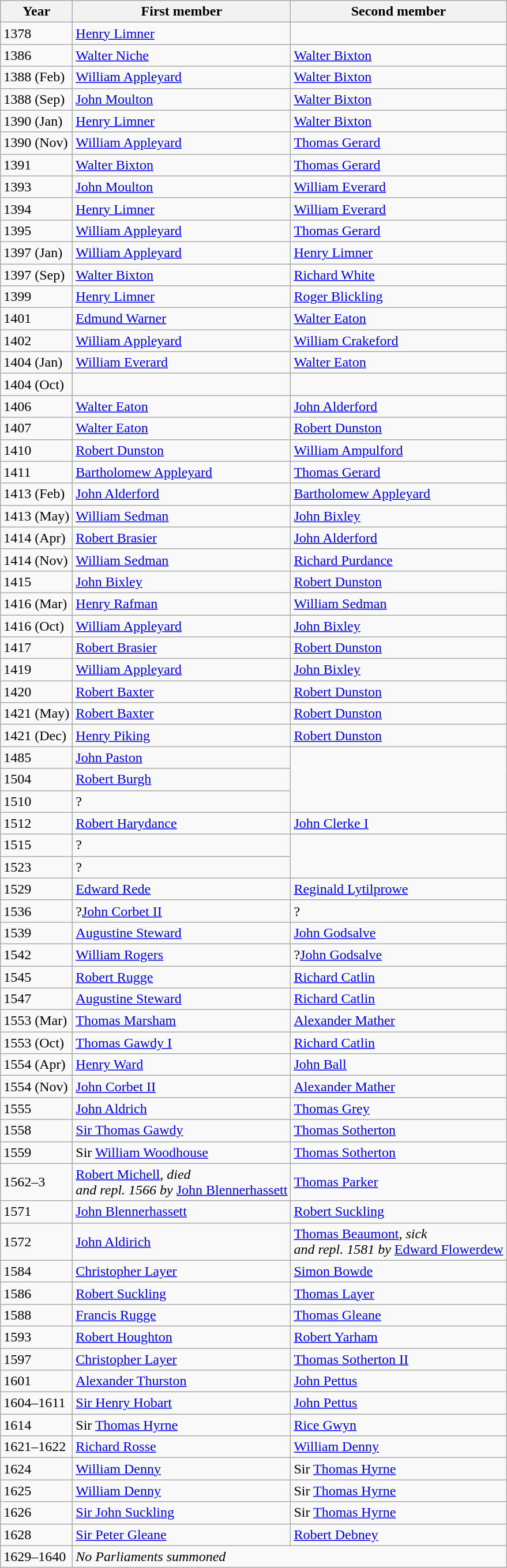<table class="wikitable">
<tr>
<th>Year</th>
<th>First member</th>
<th>Second member</th>
</tr>
<tr>
<td>1378</td>
<td><a href='#'>Henry Limner</a></td>
<td></td>
</tr>
<tr>
<td>1386</td>
<td><a href='#'>Walter Niche</a></td>
<td><a href='#'>Walter Bixton</a></td>
</tr>
<tr>
<td>1388 (Feb)</td>
<td><a href='#'>William Appleyard</a></td>
<td><a href='#'>Walter Bixton</a></td>
</tr>
<tr>
<td>1388 (Sep)</td>
<td><a href='#'>John Moulton</a></td>
<td><a href='#'>Walter Bixton</a></td>
</tr>
<tr>
<td>1390 (Jan)</td>
<td><a href='#'>Henry Limner</a></td>
<td><a href='#'>Walter Bixton</a></td>
</tr>
<tr>
<td>1390 (Nov)</td>
<td><a href='#'>William Appleyard</a></td>
<td><a href='#'>Thomas Gerard</a></td>
</tr>
<tr>
<td>1391</td>
<td><a href='#'>Walter Bixton</a></td>
<td><a href='#'>Thomas Gerard</a></td>
</tr>
<tr>
<td>1393</td>
<td><a href='#'>John Moulton</a></td>
<td><a href='#'>William Everard</a></td>
</tr>
<tr>
<td>1394</td>
<td><a href='#'>Henry Limner</a></td>
<td><a href='#'>William Everard</a></td>
</tr>
<tr>
<td>1395</td>
<td><a href='#'>William Appleyard</a></td>
<td><a href='#'>Thomas Gerard</a></td>
</tr>
<tr>
<td>1397 (Jan)</td>
<td><a href='#'>William Appleyard</a></td>
<td><a href='#'>Henry Limner</a></td>
</tr>
<tr>
<td>1397 (Sep)</td>
<td><a href='#'>Walter Bixton</a></td>
<td><a href='#'>Richard White</a></td>
</tr>
<tr>
<td>1399</td>
<td><a href='#'>Henry Limner</a></td>
<td><a href='#'>Roger Blickling</a></td>
</tr>
<tr>
<td>1401</td>
<td><a href='#'>Edmund Warner</a></td>
<td><a href='#'>Walter Eaton</a></td>
</tr>
<tr>
<td>1402</td>
<td><a href='#'>William Appleyard</a></td>
<td><a href='#'>William Crakeford</a></td>
</tr>
<tr>
<td>1404 (Jan)</td>
<td><a href='#'>William Everard</a></td>
<td><a href='#'>Walter Eaton</a></td>
</tr>
<tr>
<td>1404 (Oct)</td>
<td></td>
</tr>
<tr>
<td>1406</td>
<td><a href='#'>Walter Eaton</a></td>
<td><a href='#'>John Alderford</a></td>
</tr>
<tr>
<td>1407</td>
<td><a href='#'>Walter Eaton</a></td>
<td><a href='#'>Robert Dunston</a></td>
</tr>
<tr>
<td>1410</td>
<td><a href='#'>Robert Dunston</a></td>
<td><a href='#'>William Ampulford</a></td>
</tr>
<tr>
<td>1411</td>
<td><a href='#'>Bartholomew Appleyard</a></td>
<td><a href='#'>Thomas Gerard</a></td>
</tr>
<tr>
<td>1413 (Feb)</td>
<td><a href='#'>John Alderford</a></td>
<td><a href='#'>Bartholomew Appleyard</a></td>
</tr>
<tr>
<td>1413 (May)</td>
<td><a href='#'>William Sedman</a></td>
<td><a href='#'>John Bixley</a></td>
</tr>
<tr>
<td>1414 (Apr)</td>
<td><a href='#'>Robert Brasier</a></td>
<td><a href='#'>John Alderford</a></td>
</tr>
<tr>
<td>1414 (Nov)</td>
<td><a href='#'>William Sedman</a></td>
<td><a href='#'>Richard Purdance</a></td>
</tr>
<tr>
<td>1415</td>
<td><a href='#'>John Bixley</a></td>
<td><a href='#'>Robert Dunston</a></td>
</tr>
<tr>
<td>1416 (Mar)</td>
<td><a href='#'>Henry Rafman</a></td>
<td><a href='#'>William Sedman</a></td>
</tr>
<tr>
<td>1416 (Oct)</td>
<td><a href='#'>William Appleyard</a></td>
<td><a href='#'>John Bixley</a></td>
</tr>
<tr>
<td>1417</td>
<td><a href='#'>Robert Brasier</a></td>
<td><a href='#'>Robert Dunston</a></td>
</tr>
<tr>
<td>1419</td>
<td><a href='#'>William Appleyard</a></td>
<td><a href='#'>John Bixley</a></td>
</tr>
<tr>
<td>1420</td>
<td><a href='#'>Robert Baxter</a></td>
<td><a href='#'>Robert Dunston</a></td>
</tr>
<tr>
<td>1421 (May)</td>
<td><a href='#'>Robert Baxter</a></td>
<td><a href='#'>Robert Dunston</a></td>
</tr>
<tr>
<td>1421 (Dec)</td>
<td><a href='#'>Henry Piking</a></td>
<td><a href='#'>Robert Dunston</a></td>
</tr>
<tr>
<td>1485</td>
<td><a href='#'>John Paston</a></td>
</tr>
<tr>
<td>1504</td>
<td><a href='#'>Robert Burgh</a></td>
</tr>
<tr>
<td>1510</td>
<td>?</td>
</tr>
<tr>
<td>1512</td>
<td><a href='#'>Robert Harydance</a></td>
<td><a href='#'>John Clerke I</a></td>
</tr>
<tr>
<td>1515</td>
<td>?</td>
</tr>
<tr>
<td>1523</td>
<td>?</td>
</tr>
<tr>
<td>1529</td>
<td><a href='#'>Edward Rede</a></td>
<td><a href='#'>Reginald Lytilprowe</a></td>
</tr>
<tr>
<td>1536</td>
<td>?<a href='#'>John Corbet II</a></td>
<td>?</td>
</tr>
<tr>
<td>1539</td>
<td><a href='#'>Augustine Steward</a></td>
<td><a href='#'>John Godsalve</a></td>
</tr>
<tr>
<td>1542</td>
<td><a href='#'>William Rogers</a></td>
<td>?<a href='#'>John Godsalve</a></td>
</tr>
<tr>
<td>1545</td>
<td><a href='#'>Robert Rugge</a></td>
<td><a href='#'>Richard Catlin</a></td>
</tr>
<tr>
<td>1547</td>
<td><a href='#'>Augustine Steward</a></td>
<td><a href='#'>Richard Catlin</a></td>
</tr>
<tr>
<td>1553 (Mar)</td>
<td><a href='#'>Thomas Marsham</a></td>
<td><a href='#'>Alexander Mather</a></td>
</tr>
<tr>
<td>1553 (Oct)</td>
<td><a href='#'>Thomas Gawdy I</a></td>
<td><a href='#'>Richard Catlin</a></td>
</tr>
<tr>
<td>1554 (Apr)</td>
<td><a href='#'>Henry Ward</a></td>
<td><a href='#'>John Ball</a></td>
</tr>
<tr>
<td>1554 (Nov)</td>
<td><a href='#'>John Corbet II</a></td>
<td><a href='#'>Alexander Mather</a></td>
</tr>
<tr>
<td>1555</td>
<td><a href='#'>John Aldrich</a></td>
<td><a href='#'>Thomas Grey</a></td>
</tr>
<tr>
<td>1558</td>
<td><a href='#'>Sir Thomas Gawdy</a></td>
<td><a href='#'>Thomas Sotherton</a></td>
</tr>
<tr>
<td>1559</td>
<td>Sir <a href='#'>William Woodhouse</a></td>
<td><a href='#'>Thomas Sotherton</a></td>
</tr>
<tr>
<td>1562–3</td>
<td><a href='#'>Robert Michell</a>, <em>died <br> and repl. 1566 by</em> <a href='#'>John Blennerhassett</a></td>
<td><a href='#'>Thomas Parker</a></td>
</tr>
<tr>
<td>1571</td>
<td><a href='#'>John Blennerhassett</a></td>
<td><a href='#'>Robert Suckling</a></td>
</tr>
<tr>
<td>1572</td>
<td><a href='#'>John Aldirich</a></td>
<td><a href='#'>Thomas Beaumont</a>, <em>sick <br> and repl. 1581 by</em> <a href='#'>Edward Flowerdew</a></td>
</tr>
<tr>
<td>1584</td>
<td><a href='#'>Christopher Layer</a></td>
<td><a href='#'>Simon Bowde</a></td>
</tr>
<tr>
<td>1586</td>
<td><a href='#'>Robert Suckling</a></td>
<td><a href='#'>Thomas Layer</a></td>
</tr>
<tr>
<td>1588</td>
<td><a href='#'>Francis Rugge</a></td>
<td><a href='#'>Thomas Gleane</a></td>
</tr>
<tr>
<td>1593</td>
<td><a href='#'>Robert Houghton</a></td>
<td><a href='#'>Robert Yarham</a></td>
</tr>
<tr>
<td>1597</td>
<td><a href='#'>Christopher Layer</a></td>
<td><a href='#'>Thomas Sotherton II</a></td>
</tr>
<tr>
<td>1601</td>
<td><a href='#'>Alexander Thurston</a></td>
<td><a href='#'>John Pettus</a></td>
</tr>
<tr>
<td>1604–1611</td>
<td><a href='#'>Sir Henry Hobart</a></td>
<td><a href='#'>John Pettus</a></td>
</tr>
<tr>
<td>1614</td>
<td>Sir <a href='#'>Thomas Hyrne</a></td>
<td><a href='#'>Rice Gwyn</a></td>
</tr>
<tr>
<td>1621–1622</td>
<td><a href='#'>Richard Rosse</a></td>
<td><a href='#'>William Denny</a></td>
</tr>
<tr>
<td>1624</td>
<td><a href='#'>William Denny</a></td>
<td>Sir <a href='#'>Thomas Hyrne</a></td>
</tr>
<tr>
<td>1625</td>
<td><a href='#'>William Denny</a></td>
<td>Sir <a href='#'>Thomas Hyrne</a></td>
</tr>
<tr>
<td>1626</td>
<td><a href='#'>Sir John Suckling</a></td>
<td>Sir <a href='#'>Thomas Hyrne</a></td>
</tr>
<tr>
<td>1628</td>
<td><a href='#'>Sir Peter Gleane</a></td>
<td><a href='#'>Robert Debney</a></td>
</tr>
<tr>
<td>1629–1640</td>
<td colspan = "2"><em>No Parliaments summoned</em></td>
</tr>
</table>
